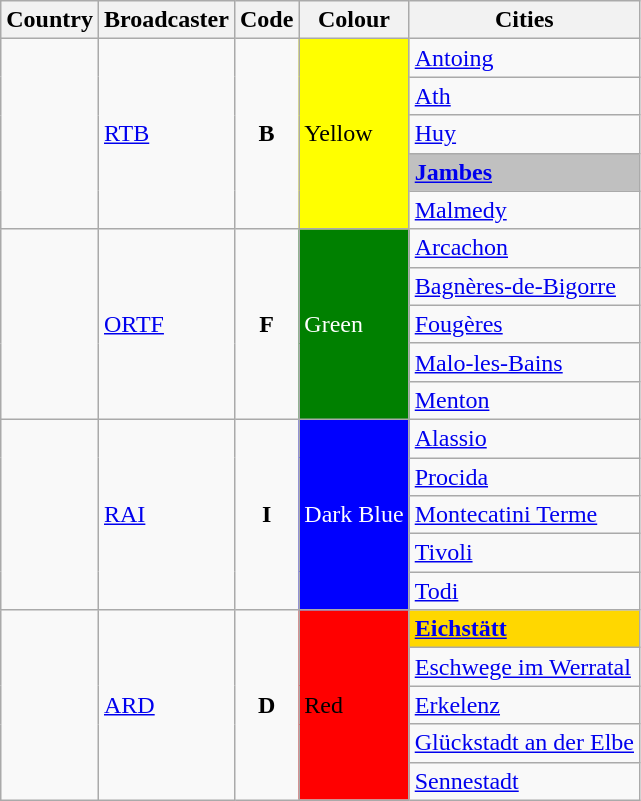<table class="wikitable plainrowheaders" style="clear:left">
<tr>
<th>Country</th>
<th>Broadcaster</th>
<th>Code</th>
<th>Colour</th>
<th>Cities</th>
</tr>
<tr>
<td rowspan=5></td>
<td rowspan=5><a href='#'>RTB</a></td>
<td rowspan=5 align="center"><strong>B</strong></td>
<td rowspan=5 style="background:yellow; color: black">Yellow</td>
<td><a href='#'>Antoing</a></td>
</tr>
<tr>
<td><a href='#'>Ath</a></td>
</tr>
<tr>
<td><a href='#'>Huy</a></td>
</tr>
<tr>
<td style="font-weight:bold; background:silver;"><a href='#'>Jambes</a></td>
</tr>
<tr>
<td><a href='#'>Malmedy</a></td>
</tr>
<tr>
<td rowspan=5></td>
<td rowspan=5><a href='#'>ORTF</a></td>
<td rowspan=5 align="center"><strong>F</strong></td>
<td rowspan=5 style="background:green; color: white">Green</td>
<td><a href='#'>Arcachon</a></td>
</tr>
<tr>
<td><a href='#'>Bagnères-de-Bigorre</a></td>
</tr>
<tr>
<td><a href='#'>Fougères</a></td>
</tr>
<tr>
<td><a href='#'>Malo-les-Bains</a></td>
</tr>
<tr>
<td><a href='#'>Menton</a></td>
</tr>
<tr>
<td rowspan=5></td>
<td rowspan=5><a href='#'>RAI</a></td>
<td rowspan=5 align="center"><strong>I</strong></td>
<td rowspan=5 style="background:blue; color: white">Dark Blue</td>
<td><a href='#'>Alassio</a></td>
</tr>
<tr>
<td><a href='#'>Procida</a></td>
</tr>
<tr>
<td><a href='#'>Montecatini Terme</a></td>
</tr>
<tr>
<td><a href='#'>Tivoli</a></td>
</tr>
<tr>
<td><a href='#'>Todi</a></td>
</tr>
<tr>
<td rowspan=5></td>
<td rowspan=5><a href='#'>ARD</a></td>
<td rowspan=5 align="center"><strong>D</strong></td>
<td rowspan=5 style="background:red; color: black">Red</td>
<td style="font-weight:bold; background:gold;"><a href='#'>Eichstätt</a></td>
</tr>
<tr>
<td><a href='#'>Eschwege im Werratal</a></td>
</tr>
<tr>
<td><a href='#'>Erkelenz</a></td>
</tr>
<tr>
<td><a href='#'>Glückstadt an der Elbe</a></td>
</tr>
<tr>
<td><a href='#'>Sennestadt</a></td>
</tr>
</table>
